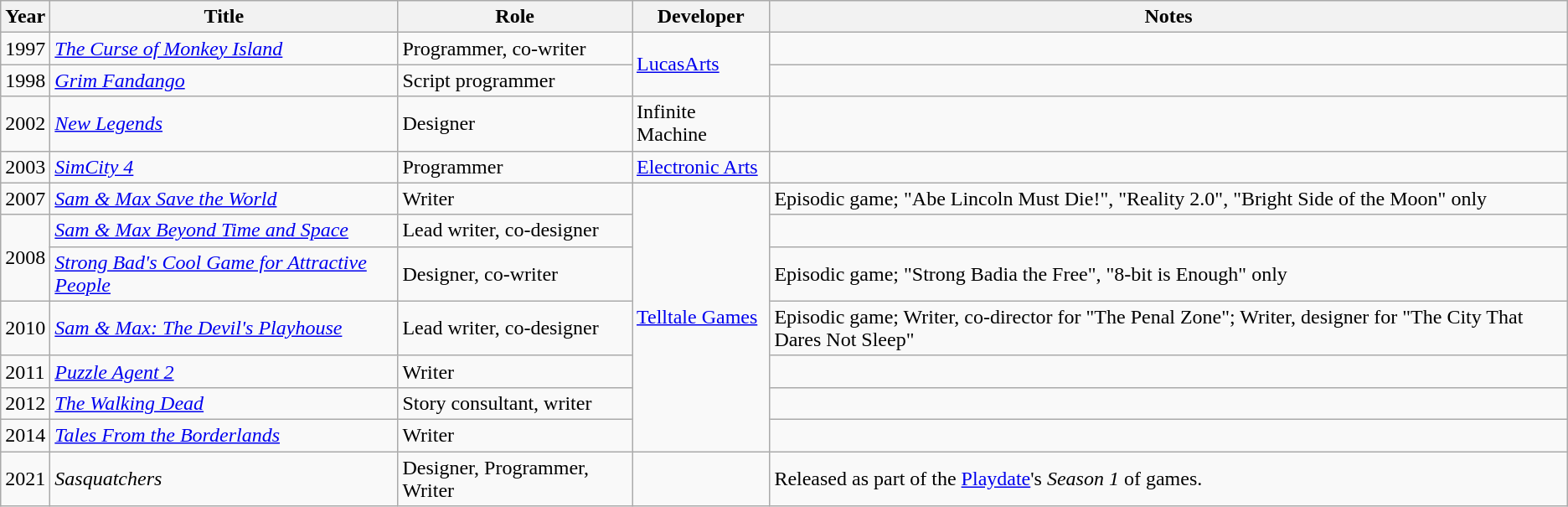<table class="wikitable sortable">
<tr>
<th>Year</th>
<th>Title</th>
<th>Role</th>
<th>Developer</th>
<th>Notes</th>
</tr>
<tr>
<td>1997</td>
<td><em><a href='#'>The Curse of Monkey Island</a></em></td>
<td>Programmer, co-writer</td>
<td rowspan=2><a href='#'>LucasArts</a></td>
<td></td>
</tr>
<tr>
<td>1998</td>
<td><em><a href='#'>Grim Fandango</a></em></td>
<td>Script programmer</td>
<td></td>
</tr>
<tr>
<td>2002</td>
<td><em><a href='#'>New Legends</a></em></td>
<td>Designer</td>
<td>Infinite Machine</td>
<td></td>
</tr>
<tr>
<td>2003</td>
<td><em><a href='#'>SimCity 4</a></em></td>
<td>Programmer</td>
<td><a href='#'>Electronic Arts</a></td>
<td></td>
</tr>
<tr>
<td>2007</td>
<td><em><a href='#'>Sam & Max Save the World</a></em></td>
<td>Writer</td>
<td rowspan=7><a href='#'>Telltale Games</a></td>
<td>Episodic game; "Abe Lincoln Must Die!", "Reality 2.0", "Bright Side of the Moon" only</td>
</tr>
<tr>
<td rowspan=2>2008</td>
<td><em><a href='#'>Sam & Max Beyond Time and Space</a></em></td>
<td>Lead writer, co-designer</td>
<td></td>
</tr>
<tr>
<td><em><a href='#'>Strong Bad's Cool Game for Attractive People</a></em></td>
<td>Designer, co-writer</td>
<td>Episodic game; "Strong Badia the Free", "8-bit is Enough" only</td>
</tr>
<tr>
<td>2010</td>
<td><em><a href='#'>Sam & Max: The Devil's Playhouse</a></em></td>
<td>Lead writer, co-designer</td>
<td>Episodic game; Writer, co-director for "The Penal Zone"; Writer, designer for "The City That Dares Not Sleep"</td>
</tr>
<tr>
<td>2011</td>
<td><em><a href='#'>Puzzle Agent 2</a></em></td>
<td>Writer</td>
<td></td>
</tr>
<tr>
<td>2012</td>
<td><em><a href='#'>The Walking Dead</a></em></td>
<td>Story consultant, writer</td>
<td></td>
</tr>
<tr>
<td>2014</td>
<td><em><a href='#'>Tales From the Borderlands</a></em></td>
<td>Writer</td>
<td></td>
</tr>
<tr>
<td>2021</td>
<td><em>Sasquatchers</em></td>
<td>Designer, Programmer, Writer</td>
<td></td>
<td>Released as part of the <a href='#'>Playdate</a>'s <em>Season 1</em> of games.</td>
</tr>
</table>
